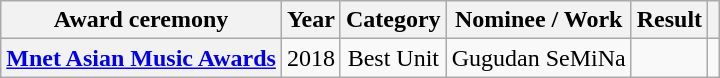<table class="wikitable plainrowheaders" style="text-align:center">
<tr>
<th scope="col">Award ceremony</th>
<th scope="col">Year</th>
<th scope="col">Category </th>
<th scope="col">Nominee / Work</th>
<th scope="col">Result</th>
<th scope="col" class="unsortable"></th>
</tr>
<tr>
<th scope="row"><a href='#'>Mnet Asian Music Awards</a></th>
<td>2018</td>
<td>Best Unit</td>
<td>Gugudan SeMiNa</td>
<td></td>
<td></td>
</tr>
</table>
